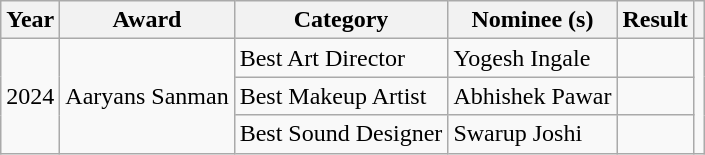<table class="wikitable">
<tr>
<th>Year</th>
<th>Award</th>
<th>Category</th>
<th>Nominee (s)</th>
<th>Result</th>
<th></th>
</tr>
<tr>
<td rowspan="3">2024</td>
<td rowspan="3">Aaryans Sanman</td>
<td>Best Art Director</td>
<td>Yogesh Ingale</td>
<td></td>
<td rowspan="3"></td>
</tr>
<tr>
<td>Best Makeup Artist</td>
<td>Abhishek Pawar</td>
<td></td>
</tr>
<tr>
<td>Best Sound Designer</td>
<td>Swarup Joshi</td>
<td></td>
</tr>
</table>
